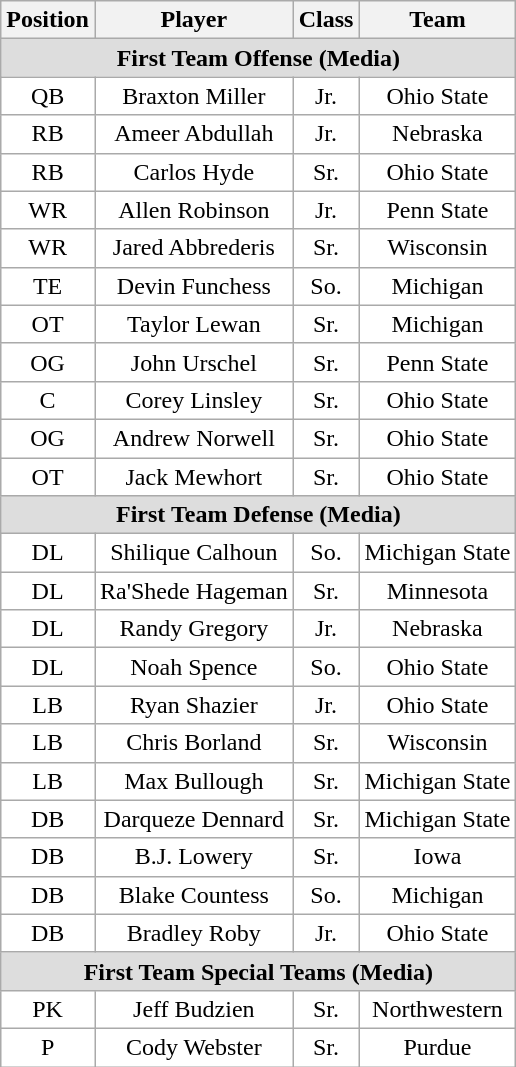<table class="wikitable sortable" border="1">
<tr>
<th>Position</th>
<th>Player</th>
<th>Class</th>
<th>Team</th>
</tr>
<tr>
<td colspan="4" style="text-align:center; background:#DDDDDD;"><strong>First Team Offense (Media)</strong></td>
</tr>
<tr>
<td style="text-align:center; background:white">QB</td>
<td style="text-align:center; background:white">Braxton Miller</td>
<td style="text-align:center; background:white">Jr.</td>
<td style="text-align:center; background:white">Ohio State</td>
</tr>
<tr>
<td style="text-align:center; background:white">RB</td>
<td style="text-align:center; background:white">Ameer Abdullah</td>
<td style="text-align:center; background:white">Jr.</td>
<td style="text-align:center; background:white">Nebraska</td>
</tr>
<tr>
<td style="text-align:center; background:white">RB</td>
<td style="text-align:center; background:white">Carlos Hyde</td>
<td style="text-align:center; background:white">Sr.</td>
<td style="text-align:center; background:white">Ohio State</td>
</tr>
<tr>
<td style="text-align:center; background:white">WR</td>
<td style="text-align:center; background:white">Allen Robinson</td>
<td style="text-align:center; background:white">Jr.</td>
<td style="text-align:center; background:white">Penn State</td>
</tr>
<tr>
<td style="text-align:center; background:white">WR</td>
<td style="text-align:center; background:white">Jared Abbrederis</td>
<td style="text-align:center; background:white">Sr.</td>
<td style="text-align:center; background:white">Wisconsin</td>
</tr>
<tr>
<td style="text-align:center; background:white">TE</td>
<td style="text-align:center; background:white">Devin Funchess</td>
<td style="text-align:center; background:white">So.</td>
<td style="text-align:center; background:white">Michigan</td>
</tr>
<tr>
<td style="text-align:center; background:white">OT</td>
<td style="text-align:center; background:white">Taylor Lewan</td>
<td style="text-align:center; background:white">Sr.</td>
<td style="text-align:center; background:white">Michigan</td>
</tr>
<tr>
<td style="text-align:center; background:white">OG</td>
<td style="text-align:center; background:white">John Urschel</td>
<td style="text-align:center; background:white">Sr.</td>
<td style="text-align:center; background:white">Penn State</td>
</tr>
<tr>
<td style="text-align:center; background:white">C</td>
<td style="text-align:center; background:white">Corey Linsley</td>
<td style="text-align:center; background:white">Sr.</td>
<td style="text-align:center; background:white">Ohio State</td>
</tr>
<tr>
<td style="text-align:center; background:white">OG</td>
<td style="text-align:center; background:white">Andrew Norwell</td>
<td style="text-align:center; background:white">Sr.</td>
<td style="text-align:center; background:white">Ohio State</td>
</tr>
<tr>
<td style="text-align:center; background:white">OT</td>
<td style="text-align:center; background:white">Jack Mewhort</td>
<td style="text-align:center; background:white">Sr.</td>
<td style="text-align:center; background:white">Ohio State</td>
</tr>
<tr>
<td colspan="4" style="text-align:center; background:#DDDDDD;"><strong>First Team Defense (Media)</strong></td>
</tr>
<tr>
<td style="text-align:center; background:white">DL</td>
<td style="text-align:center; background:white">Shilique Calhoun</td>
<td style="text-align:center; background:white">So.</td>
<td style="text-align:center; background:white">Michigan State</td>
</tr>
<tr>
<td style="text-align:center; background:white">DL</td>
<td style="text-align:center; background:white">Ra'Shede Hageman</td>
<td style="text-align:center; background:white">Sr.</td>
<td style="text-align:center; background:white">Minnesota</td>
</tr>
<tr>
<td style="text-align:center; background:white">DL</td>
<td style="text-align:center; background:white">Randy Gregory</td>
<td style="text-align:center; background:white">Jr.</td>
<td style="text-align:center; background:white">Nebraska</td>
</tr>
<tr>
<td style="text-align:center; background:white">DL</td>
<td style="text-align:center; background:white">Noah Spence</td>
<td style="text-align:center; background:white">So.</td>
<td style="text-align:center; background:white">Ohio State</td>
</tr>
<tr>
<td style="text-align:center; background:white">LB</td>
<td style="text-align:center; background:white">Ryan Shazier</td>
<td style="text-align:center; background:white">Jr.</td>
<td style="text-align:center; background:white">Ohio State</td>
</tr>
<tr>
<td style="text-align:center; background:white">LB</td>
<td style="text-align:center; background:white">Chris Borland</td>
<td style="text-align:center; background:white">Sr.</td>
<td style="text-align:center; background:white">Wisconsin</td>
</tr>
<tr>
<td style="text-align:center; background:white">LB</td>
<td style="text-align:center; background:white">Max Bullough</td>
<td style="text-align:center; background:white">Sr.</td>
<td style="text-align:center; background:white">Michigan State</td>
</tr>
<tr>
<td style="text-align:center; background:white">DB</td>
<td style="text-align:center; background:white">Darqueze Dennard</td>
<td style="text-align:center; background:white">Sr.</td>
<td style="text-align:center; background:white">Michigan State</td>
</tr>
<tr>
<td style="text-align:center; background:white">DB</td>
<td style="text-align:center; background:white">B.J. Lowery</td>
<td style="text-align:center; background:white">Sr.</td>
<td style="text-align:center; background:white">Iowa</td>
</tr>
<tr>
<td style="text-align:center; background:white">DB</td>
<td style="text-align:center; background:white">Blake Countess</td>
<td style="text-align:center; background:white">So.</td>
<td style="text-align:center; background:white">Michigan</td>
</tr>
<tr>
<td style="text-align:center; background:white">DB</td>
<td style="text-align:center; background:white">Bradley Roby</td>
<td style="text-align:center; background:white">Jr.</td>
<td style="text-align:center; background:white">Ohio State</td>
</tr>
<tr>
<td colspan="4" style="text-align:center; background:#DDDDDD;"><strong>First Team Special Teams (Media)</strong></td>
</tr>
<tr>
<td style="text-align:center; background:white">PK</td>
<td style="text-align:center; background:white">Jeff Budzien</td>
<td style="text-align:center; background:white">Sr.</td>
<td style="text-align:center; background:white">Northwestern</td>
</tr>
<tr>
<td style="text-align:center; background:white">P</td>
<td style="text-align:center; background:white">Cody Webster</td>
<td style="text-align:center; background:white">Sr.</td>
<td style="text-align:center; background:white">Purdue</td>
</tr>
</table>
